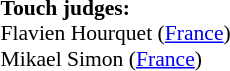<table width=100% style="font-size:90%">
<tr>
<td><br><strong>Touch judges:</strong>
<br>Flavien Hourquet (<a href='#'>France</a>)
<br>Mikael Simon (<a href='#'>France</a>)</td>
</tr>
</table>
